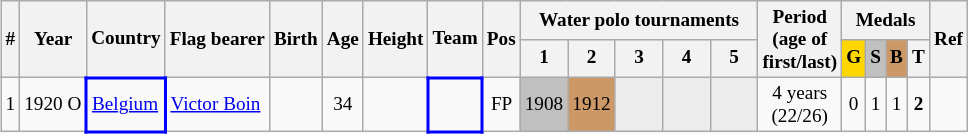<table class="wikitable sortable" style="text-align: center; font-size: 80%; margin-left: 1em;">
<tr>
<th rowspan="2">#</th>
<th rowspan="2">Year</th>
<th rowspan="2">Country</th>
<th rowspan="2">Flag bearer</th>
<th rowspan="2">Birth</th>
<th rowspan="2">Age</th>
<th rowspan="2">Height</th>
<th rowspan="2">Team</th>
<th rowspan="2">Pos</th>
<th colspan="5">Water polo tournaments</th>
<th rowspan="2">Period<br>(age of<br>first/last)</th>
<th colspan="4">Medals</th>
<th rowspan="2" class="unsortable">Ref</th>
</tr>
<tr>
<th>1</th>
<th style="width: 2em;" class="unsortable">2</th>
<th style="width: 2em;" class="unsortable">3</th>
<th style="width: 2em;" class="unsortable">4</th>
<th style="width: 2em;" class="unsortable">5</th>
<th style="background-color: gold;">G</th>
<th style="background-color: silver;">S</th>
<th style="background-color: #cc9966;">B</th>
<th>T</th>
</tr>
<tr>
<td>1</td>
<td>1920 O</td>
<td style="border: 2px solid blue; text-align: left;"> <a href='#'>Belgium</a></td>
<td style="text-align: left;" data-sort-value="Boin, Victor"><a href='#'>Victor Boin</a></td>
<td></td>
<td>34</td>
<td></td>
<td style="border: 2px solid blue; text-align: left;"></td>
<td>FP</td>
<td style="background-color: silver;">1908</td>
<td style="background-color: #cc9966;">1912</td>
<td style="background-color: #ececec;"></td>
<td style="background-color: #ececec;"></td>
<td style="background-color: #ececec;"></td>
<td>4 years<br>(22/26)</td>
<td>0</td>
<td>1</td>
<td>1</td>
<td><strong>2</strong></td>
<td></td>
</tr>
</table>
